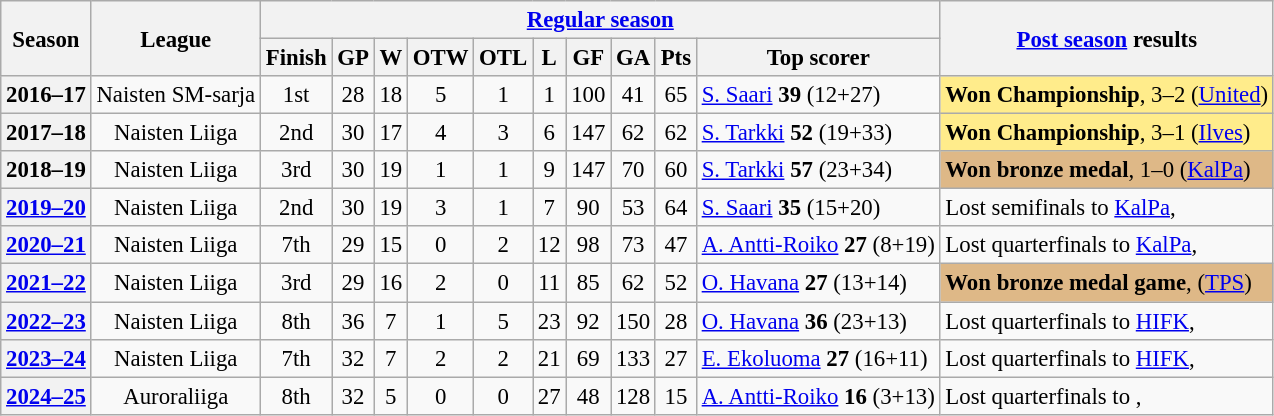<table class="wikitable" style="text-align: center; font-size: 95%">
<tr>
<th rowspan="2">Season</th>
<th rowspan="2">League</th>
<th colspan="10"><a href='#'>Regular season</a></th>
<th rowspan="2"><a href='#'>Post season</a> results</th>
</tr>
<tr>
<th>Finish</th>
<th>GP</th>
<th>W</th>
<th>OTW</th>
<th>OTL</th>
<th>L</th>
<th>GF</th>
<th>GA</th>
<th>Pts</th>
<th>Top scorer</th>
</tr>
<tr>
<th>2016–17</th>
<td>Naisten SM-sarja</td>
<td>1st</td>
<td>28</td>
<td>18</td>
<td>5</td>
<td>1</td>
<td>1</td>
<td>100</td>
<td>41</td>
<td>65</td>
<td align="left"> <a href='#'>S. Saari</a> <strong>39</strong> (12+27)</td>
<td align="left" style="background:#FFEC8B"><strong>Won Championship</strong>, 3–2 (<a href='#'>United</a>)</td>
</tr>
<tr>
<th>2017–18</th>
<td>Naisten Liiga</td>
<td>2nd</td>
<td>30</td>
<td>17</td>
<td>4</td>
<td>3</td>
<td>6</td>
<td>147</td>
<td>62</td>
<td>62</td>
<td align="left"> <a href='#'>S. Tarkki</a> <strong>52</strong> (19+33)</td>
<td align="left" style="background:#FFEC8B"><strong>Won Championship</strong>, 3–1 (<a href='#'>Ilves</a>)</td>
</tr>
<tr>
<th>2018–19</th>
<td>Naisten Liiga</td>
<td>3rd</td>
<td>30</td>
<td>19</td>
<td>1</td>
<td>1</td>
<td>9</td>
<td>147</td>
<td>70</td>
<td>60</td>
<td align="left"> <a href='#'>S. Tarkki</a> <strong>57</strong> (23+34)</td>
<td align="left" style="background:#DEB887"><strong>Won bronze medal</strong>, 1–0 (<a href='#'>KalPa</a>)</td>
</tr>
<tr>
<th><a href='#'>2019–20</a></th>
<td>Naisten Liiga</td>
<td>2nd</td>
<td>30</td>
<td>19</td>
<td>3</td>
<td>1</td>
<td>7</td>
<td>90</td>
<td>53</td>
<td>64</td>
<td align="left"> <a href='#'>S. Saari</a> <strong>35</strong> (15+20)</td>
<td align="left">Lost semifinals to <a href='#'>KalPa</a>, </td>
</tr>
<tr>
<th><a href='#'>2020–21</a></th>
<td>Naisten Liiga</td>
<td>7th</td>
<td>29</td>
<td>15</td>
<td>0</td>
<td>2</td>
<td>12</td>
<td>98</td>
<td>73</td>
<td>47</td>
<td align="left"> <a href='#'>A. Antti-Roiko</a> <strong>27</strong> (8+19)</td>
<td align="left">Lost quarterfinals to <a href='#'>KalPa</a>, </td>
</tr>
<tr>
<th><a href='#'>2021–22</a></th>
<td>Naisten Liiga</td>
<td>3rd</td>
<td>29</td>
<td>16</td>
<td>2</td>
<td>0</td>
<td>11</td>
<td>85</td>
<td>62</td>
<td>52</td>
<td align="left"> <a href='#'>O. Havana</a> <strong>27</strong> (13+14)</td>
<td align="left" style="background:#DEB887"><strong>Won bronze medal game</strong>,  (<a href='#'>TPS</a>)</td>
</tr>
<tr>
<th><a href='#'>2022–23</a></th>
<td>Naisten Liiga</td>
<td>8th</td>
<td>36</td>
<td>7</td>
<td>1</td>
<td>5</td>
<td>23</td>
<td>92</td>
<td>150</td>
<td>28</td>
<td align="left"> <a href='#'>O. Havana</a> <strong>36</strong> (23+13)</td>
<td align="left">Lost quarterfinals to <a href='#'>HIFK</a>, </td>
</tr>
<tr>
<th><a href='#'>2023–24</a></th>
<td>Naisten Liiga</td>
<td>7th</td>
<td>32</td>
<td>7</td>
<td>2</td>
<td>2</td>
<td>21</td>
<td>69</td>
<td>133</td>
<td>27</td>
<td align="left"> <a href='#'>E. Ekoluoma</a> <strong>27</strong> (16+11)</td>
<td align="left">Lost quarterfinals to <a href='#'>HIFK</a>, </td>
</tr>
<tr>
<th><a href='#'>2024–25</a></th>
<td>Auroraliiga</td>
<td>8th</td>
<td>32</td>
<td>5</td>
<td>0</td>
<td>0</td>
<td>27</td>
<td>48</td>
<td>128</td>
<td>15</td>
<td align="left"> <a href='#'>A. Antti-Roiko</a> <strong>16</strong> (3+13)</td>
<td align="left">Lost quarterfinals to <a href='#'></a>, </td>
</tr>
</table>
